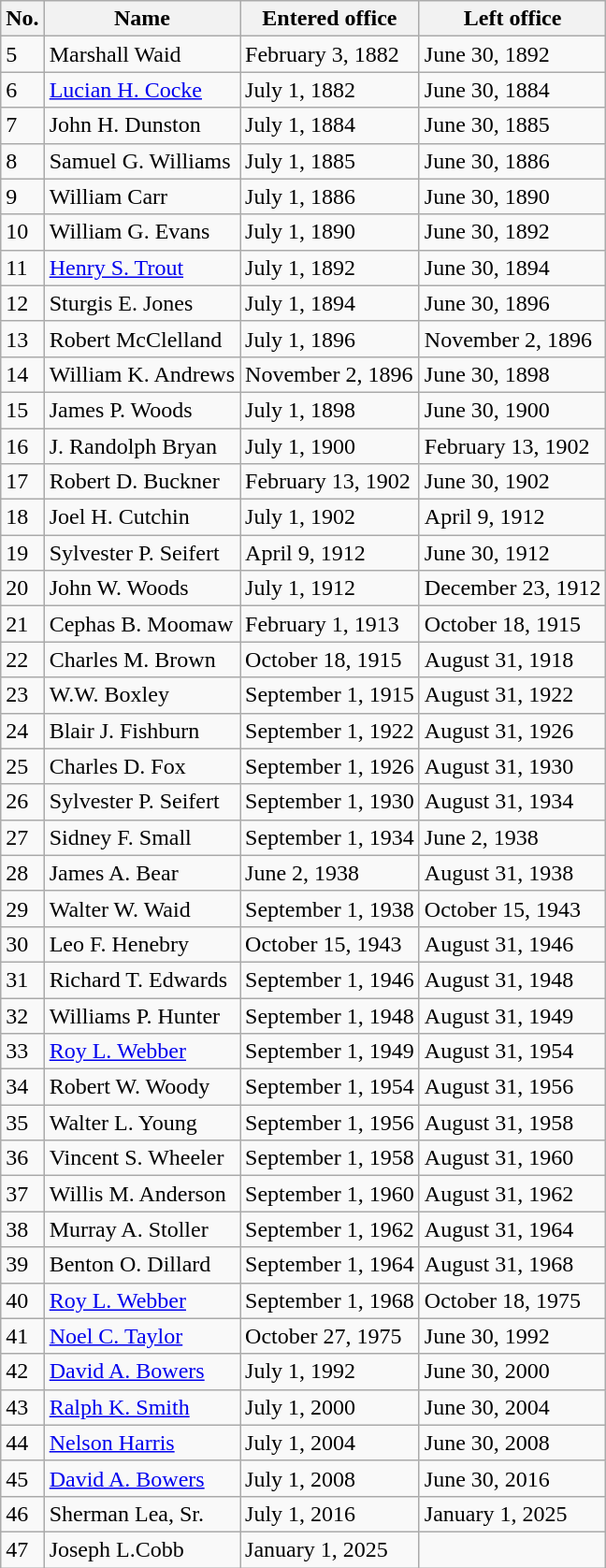<table class="wikitable">
<tr>
<th>No.</th>
<th>Name</th>
<th>Entered office</th>
<th>Left office</th>
</tr>
<tr>
<td>5</td>
<td>Marshall Waid</td>
<td>February 3, 1882</td>
<td>June 30, 1892</td>
</tr>
<tr>
<td>6</td>
<td><a href='#'>Lucian H. Cocke</a></td>
<td>July 1, 1882</td>
<td>June 30, 1884</td>
</tr>
<tr>
<td>7</td>
<td>John H. Dunston</td>
<td>July 1, 1884</td>
<td>June 30, 1885</td>
</tr>
<tr>
<td>8</td>
<td>Samuel G. Williams</td>
<td>July 1, 1885</td>
<td>June 30, 1886</td>
</tr>
<tr>
<td>9</td>
<td>William Carr</td>
<td>July 1, 1886</td>
<td>June 30, 1890</td>
</tr>
<tr>
<td>10</td>
<td>William G. Evans</td>
<td>July 1, 1890</td>
<td>June 30, 1892</td>
</tr>
<tr>
<td>11</td>
<td><a href='#'>Henry S. Trout</a></td>
<td>July 1, 1892</td>
<td>June 30, 1894</td>
</tr>
<tr>
<td>12</td>
<td>Sturgis E. Jones</td>
<td>July 1, 1894</td>
<td>June 30, 1896</td>
</tr>
<tr>
<td>13</td>
<td>Robert McClelland</td>
<td>July 1, 1896</td>
<td>November 2, 1896</td>
</tr>
<tr>
<td>14</td>
<td>William K. Andrews</td>
<td>November 2, 1896</td>
<td>June 30, 1898</td>
</tr>
<tr>
<td>15</td>
<td>James P. Woods</td>
<td>July 1, 1898</td>
<td>June 30, 1900</td>
</tr>
<tr>
<td>16</td>
<td>J. Randolph Bryan</td>
<td>July 1, 1900</td>
<td>February 13, 1902</td>
</tr>
<tr>
<td>17</td>
<td>Robert D. Buckner</td>
<td>February 13, 1902</td>
<td>June 30, 1902</td>
</tr>
<tr>
<td>18</td>
<td>Joel H. Cutchin</td>
<td>July 1, 1902</td>
<td>April 9, 1912</td>
</tr>
<tr>
<td>19</td>
<td>Sylvester P. Seifert</td>
<td>April 9, 1912</td>
<td>June 30, 1912</td>
</tr>
<tr>
<td>20</td>
<td>John W. Woods</td>
<td>July 1, 1912</td>
<td>December 23, 1912</td>
</tr>
<tr>
<td>21</td>
<td>Cephas B. Moomaw</td>
<td>February 1, 1913</td>
<td>October 18, 1915</td>
</tr>
<tr>
<td>22</td>
<td>Charles M. Brown</td>
<td>October 18, 1915</td>
<td>August 31, 1918</td>
</tr>
<tr>
<td>23</td>
<td>W.W. Boxley</td>
<td>September 1, 1915</td>
<td>August 31, 1922</td>
</tr>
<tr>
<td>24</td>
<td>Blair J. Fishburn</td>
<td>September 1, 1922</td>
<td>August 31, 1926</td>
</tr>
<tr>
<td>25</td>
<td>Charles D. Fox</td>
<td>September 1, 1926</td>
<td>August 31, 1930</td>
</tr>
<tr>
<td>26</td>
<td>Sylvester P. Seifert</td>
<td>September 1, 1930</td>
<td>August 31, 1934</td>
</tr>
<tr>
<td>27</td>
<td>Sidney F. Small</td>
<td>September 1, 1934</td>
<td>June 2, 1938</td>
</tr>
<tr>
<td>28</td>
<td>James A. Bear</td>
<td>June 2, 1938</td>
<td>August 31, 1938</td>
</tr>
<tr>
<td>29</td>
<td>Walter W. Waid</td>
<td>September 1, 1938</td>
<td>October 15, 1943</td>
</tr>
<tr>
<td>30</td>
<td>Leo F. Henebry</td>
<td>October 15, 1943</td>
<td>August 31, 1946</td>
</tr>
<tr>
<td>31</td>
<td>Richard T. Edwards</td>
<td>September 1, 1946</td>
<td>August 31, 1948</td>
</tr>
<tr>
<td>32</td>
<td>Williams P. Hunter</td>
<td>September 1, 1948</td>
<td>August 31, 1949</td>
</tr>
<tr>
<td>33</td>
<td><a href='#'>Roy L. Webber</a></td>
<td>September 1, 1949</td>
<td>August 31, 1954</td>
</tr>
<tr>
<td>34</td>
<td>Robert W. Woody</td>
<td>September 1, 1954</td>
<td>August 31, 1956</td>
</tr>
<tr>
<td>35</td>
<td>Walter L. Young</td>
<td>September 1, 1956</td>
<td>August 31, 1958</td>
</tr>
<tr>
<td>36</td>
<td>Vincent S. Wheeler</td>
<td>September 1, 1958</td>
<td>August 31, 1960</td>
</tr>
<tr>
<td>37</td>
<td>Willis M. Anderson</td>
<td>September 1, 1960</td>
<td>August 31, 1962</td>
</tr>
<tr>
<td>38</td>
<td>Murray A. Stoller</td>
<td>September 1, 1962</td>
<td>August 31, 1964</td>
</tr>
<tr>
<td>39</td>
<td>Benton O. Dillard</td>
<td>September 1, 1964</td>
<td>August 31, 1968</td>
</tr>
<tr>
<td>40</td>
<td><a href='#'>Roy L. Webber</a></td>
<td>September 1, 1968</td>
<td>October 18, 1975</td>
</tr>
<tr>
<td>41</td>
<td><a href='#'>Noel C. Taylor</a></td>
<td>October 27, 1975</td>
<td>June 30, 1992</td>
</tr>
<tr>
<td>42</td>
<td><a href='#'>David A. Bowers</a></td>
<td>July 1, 1992</td>
<td>June 30, 2000</td>
</tr>
<tr>
<td>43</td>
<td><a href='#'>Ralph K. Smith</a></td>
<td>July 1, 2000</td>
<td>June 30, 2004</td>
</tr>
<tr>
<td>44</td>
<td><a href='#'>Nelson Harris</a></td>
<td>July 1, 2004</td>
<td>June 30, 2008</td>
</tr>
<tr>
<td>45</td>
<td><a href='#'>David A. Bowers</a></td>
<td>July 1, 2008</td>
<td>June 30, 2016</td>
</tr>
<tr>
<td>46</td>
<td>Sherman Lea, Sr.</td>
<td>July 1, 2016</td>
<td>January 1, 2025</td>
</tr>
<tr>
<td>47</td>
<td>Joseph L.Cobb</td>
<td>January 1, 2025</td>
<td></td>
</tr>
</table>
